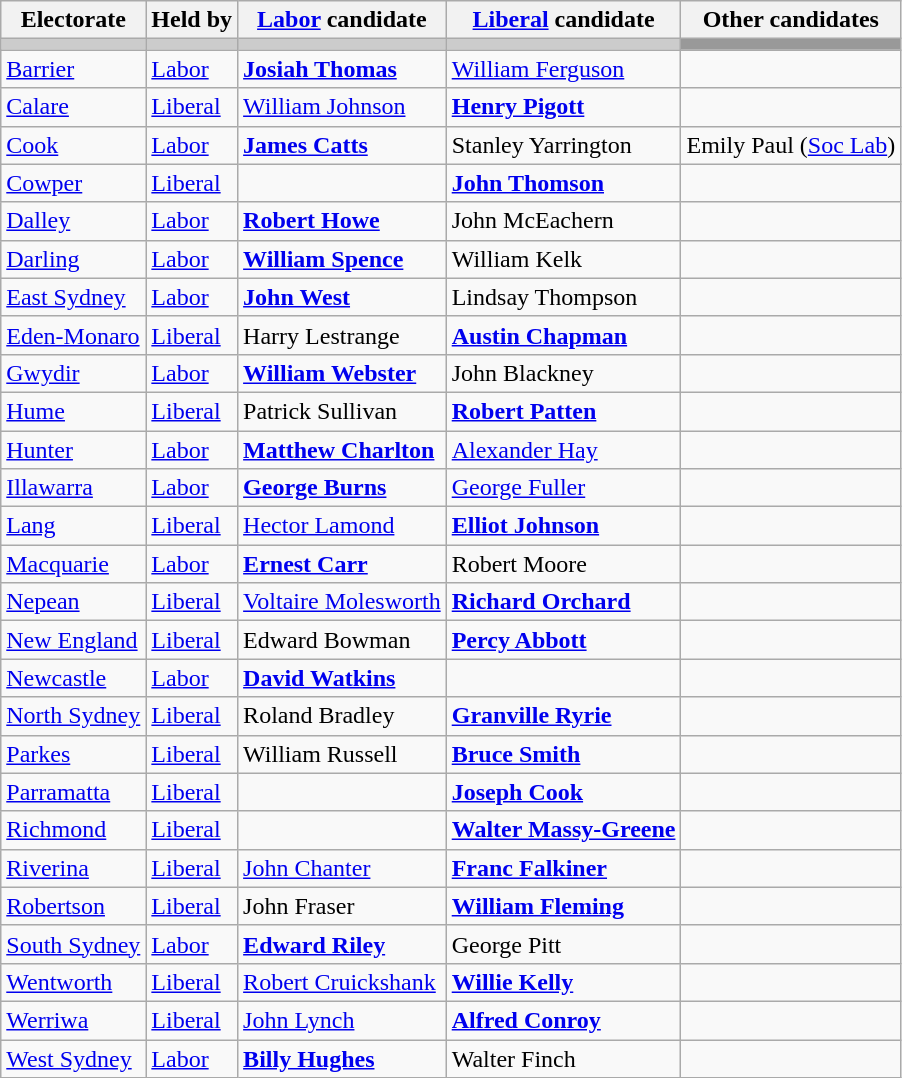<table class="wikitable">
<tr>
<th>Electorate</th>
<th>Held by</th>
<th><a href='#'>Labor</a> candidate</th>
<th><a href='#'>Liberal</a> candidate</th>
<th>Other candidates</th>
</tr>
<tr bgcolor="#cccccc">
<td></td>
<td></td>
<td></td>
<td></td>
<td bgcolor="#999999"></td>
</tr>
<tr>
<td><a href='#'>Barrier</a></td>
<td><a href='#'>Labor</a></td>
<td><strong><a href='#'>Josiah Thomas</a></strong></td>
<td><a href='#'>William Ferguson</a></td>
<td></td>
</tr>
<tr>
<td><a href='#'>Calare</a></td>
<td><a href='#'>Liberal</a></td>
<td><a href='#'>William Johnson</a></td>
<td><strong><a href='#'>Henry Pigott</a></strong></td>
<td></td>
</tr>
<tr>
<td><a href='#'>Cook</a></td>
<td><a href='#'>Labor</a></td>
<td><strong><a href='#'>James Catts</a></strong></td>
<td>Stanley Yarrington</td>
<td>Emily Paul (<a href='#'>Soc Lab</a>)</td>
</tr>
<tr>
<td><a href='#'>Cowper</a></td>
<td><a href='#'>Liberal</a></td>
<td></td>
<td><strong><a href='#'>John Thomson</a></strong></td>
<td></td>
</tr>
<tr>
<td><a href='#'>Dalley</a></td>
<td><a href='#'>Labor</a></td>
<td><strong><a href='#'>Robert Howe</a></strong></td>
<td>John McEachern</td>
<td></td>
</tr>
<tr>
<td><a href='#'>Darling</a></td>
<td><a href='#'>Labor</a></td>
<td><strong><a href='#'>William Spence</a></strong></td>
<td>William Kelk</td>
<td></td>
</tr>
<tr>
<td><a href='#'>East Sydney</a></td>
<td><a href='#'>Labor</a></td>
<td><strong><a href='#'>John West</a></strong></td>
<td>Lindsay Thompson</td>
<td></td>
</tr>
<tr>
<td><a href='#'>Eden-Monaro</a></td>
<td><a href='#'>Liberal</a></td>
<td>Harry Lestrange</td>
<td><strong><a href='#'>Austin Chapman</a></strong></td>
<td></td>
</tr>
<tr>
<td><a href='#'>Gwydir</a></td>
<td><a href='#'>Labor</a></td>
<td><strong><a href='#'>William Webster</a></strong></td>
<td>John Blackney</td>
<td></td>
</tr>
<tr>
<td><a href='#'>Hume</a></td>
<td><a href='#'>Liberal</a></td>
<td>Patrick Sullivan</td>
<td><strong><a href='#'>Robert Patten</a></strong></td>
<td></td>
</tr>
<tr>
<td><a href='#'>Hunter</a></td>
<td><a href='#'>Labor</a></td>
<td><strong><a href='#'>Matthew Charlton</a></strong></td>
<td><a href='#'>Alexander Hay</a></td>
<td></td>
</tr>
<tr>
<td><a href='#'>Illawarra</a></td>
<td><a href='#'>Labor</a></td>
<td><strong><a href='#'>George Burns</a></strong></td>
<td><a href='#'>George Fuller</a></td>
<td></td>
</tr>
<tr>
<td><a href='#'>Lang</a></td>
<td><a href='#'>Liberal</a></td>
<td><a href='#'>Hector Lamond</a></td>
<td><strong><a href='#'>Elliot Johnson</a></strong></td>
<td></td>
</tr>
<tr>
<td><a href='#'>Macquarie</a></td>
<td><a href='#'>Labor</a></td>
<td><strong><a href='#'>Ernest Carr</a></strong></td>
<td>Robert Moore</td>
<td></td>
</tr>
<tr>
<td><a href='#'>Nepean</a></td>
<td><a href='#'>Liberal</a></td>
<td><a href='#'>Voltaire Molesworth</a></td>
<td><strong><a href='#'>Richard Orchard</a></strong></td>
<td></td>
</tr>
<tr>
<td><a href='#'>New England</a></td>
<td><a href='#'>Liberal</a></td>
<td>Edward Bowman</td>
<td><strong><a href='#'>Percy Abbott</a></strong></td>
<td></td>
</tr>
<tr>
<td><a href='#'>Newcastle</a></td>
<td><a href='#'>Labor</a></td>
<td><strong><a href='#'>David Watkins</a></strong></td>
<td></td>
<td></td>
</tr>
<tr>
<td><a href='#'>North Sydney</a></td>
<td><a href='#'>Liberal</a></td>
<td>Roland Bradley</td>
<td><strong><a href='#'>Granville Ryrie</a></strong></td>
<td></td>
</tr>
<tr>
<td><a href='#'>Parkes</a></td>
<td><a href='#'>Liberal</a></td>
<td>William Russell</td>
<td><strong><a href='#'>Bruce Smith</a></strong></td>
<td></td>
</tr>
<tr>
<td><a href='#'>Parramatta</a></td>
<td><a href='#'>Liberal</a></td>
<td></td>
<td><strong><a href='#'>Joseph Cook</a></strong></td>
<td></td>
</tr>
<tr>
<td><a href='#'>Richmond</a></td>
<td><a href='#'>Liberal</a></td>
<td></td>
<td><strong><a href='#'>Walter Massy-Greene</a></strong></td>
<td></td>
</tr>
<tr>
<td><a href='#'>Riverina</a></td>
<td><a href='#'>Liberal</a></td>
<td><a href='#'>John Chanter</a></td>
<td><strong><a href='#'>Franc Falkiner</a></strong></td>
<td></td>
</tr>
<tr>
<td><a href='#'>Robertson</a></td>
<td><a href='#'>Liberal</a></td>
<td>John Fraser</td>
<td><strong><a href='#'>William Fleming</a></strong></td>
<td></td>
</tr>
<tr>
<td><a href='#'>South Sydney</a></td>
<td><a href='#'>Labor</a></td>
<td><strong><a href='#'>Edward Riley</a></strong></td>
<td>George Pitt</td>
<td></td>
</tr>
<tr>
<td><a href='#'>Wentworth</a></td>
<td><a href='#'>Liberal</a></td>
<td><a href='#'>Robert Cruickshank</a></td>
<td><strong><a href='#'>Willie Kelly</a></strong></td>
<td></td>
</tr>
<tr>
<td><a href='#'>Werriwa</a></td>
<td><a href='#'>Liberal</a></td>
<td><a href='#'>John Lynch</a></td>
<td><strong><a href='#'>Alfred Conroy</a></strong></td>
<td></td>
</tr>
<tr>
<td><a href='#'>West Sydney</a></td>
<td><a href='#'>Labor</a></td>
<td><strong><a href='#'>Billy Hughes</a></strong></td>
<td>Walter Finch</td>
<td></td>
</tr>
</table>
